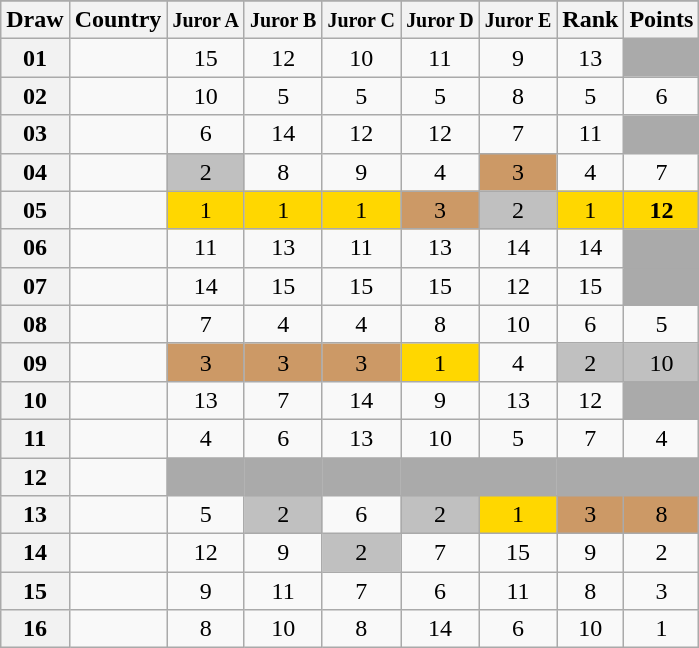<table class="sortable wikitable collapsible plainrowheaders" style="text-align:center;">
<tr>
</tr>
<tr>
<th scope="col">Draw</th>
<th scope="col">Country</th>
<th scope="col"><small>Juror A</small></th>
<th scope="col"><small>Juror B</small></th>
<th scope="col"><small>Juror C</small></th>
<th scope="col"><small>Juror D</small></th>
<th scope="col"><small>Juror E</small></th>
<th scope="col">Rank</th>
<th scope="col">Points</th>
</tr>
<tr>
<th scope="row" style="text-align:center;">01</th>
<td style="text-align:left;"></td>
<td>15</td>
<td>12</td>
<td>10</td>
<td>11</td>
<td>9</td>
<td>13</td>
<td style="background:#AAAAAA;"></td>
</tr>
<tr>
<th scope="row" style="text-align:center;">02</th>
<td style="text-align:left;"></td>
<td>10</td>
<td>5</td>
<td>5</td>
<td>5</td>
<td>8</td>
<td>5</td>
<td>6</td>
</tr>
<tr>
<th scope="row" style="text-align:center;">03</th>
<td style="text-align:left;"></td>
<td>6</td>
<td>14</td>
<td>12</td>
<td>12</td>
<td>7</td>
<td>11</td>
<td style="background:#AAAAAA;"></td>
</tr>
<tr>
<th scope="row" style="text-align:center;">04</th>
<td style="text-align:left;"></td>
<td style="background:silver;">2</td>
<td>8</td>
<td>9</td>
<td>4</td>
<td style="background:#CC9966;">3</td>
<td>4</td>
<td>7</td>
</tr>
<tr>
<th scope="row" style="text-align:center;">05</th>
<td style="text-align:left;"></td>
<td style="background:gold;">1</td>
<td style="background:gold;">1</td>
<td style="background:gold;">1</td>
<td style="background:#CC9966;">3</td>
<td style="background:silver;">2</td>
<td style="background:gold;">1</td>
<td style="background:gold;"><strong>12</strong></td>
</tr>
<tr>
<th scope="row" style="text-align:center;">06</th>
<td style="text-align:left;"></td>
<td>11</td>
<td>13</td>
<td>11</td>
<td>13</td>
<td>14</td>
<td>14</td>
<td style="background:#AAAAAA;"></td>
</tr>
<tr>
<th scope="row" style="text-align:center;">07</th>
<td style="text-align:left;"></td>
<td>14</td>
<td>15</td>
<td>15</td>
<td>15</td>
<td>12</td>
<td>15</td>
<td style="background:#AAAAAA;"></td>
</tr>
<tr>
<th scope="row" style="text-align:center;">08</th>
<td style="text-align:left;"></td>
<td>7</td>
<td>4</td>
<td>4</td>
<td>8</td>
<td>10</td>
<td>6</td>
<td>5</td>
</tr>
<tr>
<th scope="row" style="text-align:center;">09</th>
<td style="text-align:left;"></td>
<td style="background:#CC9966;">3</td>
<td style="background:#CC9966;">3</td>
<td style="background:#CC9966;">3</td>
<td style="background:gold;">1</td>
<td>4</td>
<td style="background:silver;">2</td>
<td style="background:silver;">10</td>
</tr>
<tr>
<th scope="row" style="text-align:center;">10</th>
<td style="text-align:left;"></td>
<td>13</td>
<td>7</td>
<td>14</td>
<td>9</td>
<td>13</td>
<td>12</td>
<td style="background:#AAAAAA;"></td>
</tr>
<tr>
<th scope="row" style="text-align:center;">11</th>
<td style="text-align:left;"></td>
<td>4</td>
<td>6</td>
<td>13</td>
<td>10</td>
<td>5</td>
<td>7</td>
<td>4</td>
</tr>
<tr class="sortbottom">
<th scope="row" style="text-align:center;">12</th>
<td style="text-align:left;"></td>
<td style="background:#AAAAAA;"></td>
<td style="background:#AAAAAA;"></td>
<td style="background:#AAAAAA;"></td>
<td style="background:#AAAAAA;"></td>
<td style="background:#AAAAAA;"></td>
<td style="background:#AAAAAA;"></td>
<td style="background:#AAAAAA;"></td>
</tr>
<tr>
<th scope="row" style="text-align:center;">13</th>
<td style="text-align:left;"></td>
<td>5</td>
<td style="background:silver;">2</td>
<td>6</td>
<td style="background:silver;">2</td>
<td style="background:gold;">1</td>
<td style="background:#CC9966;">3</td>
<td style="background:#CC9966;">8</td>
</tr>
<tr>
<th scope="row" style="text-align:center;">14</th>
<td style="text-align:left;"></td>
<td>12</td>
<td>9</td>
<td style="background:silver;">2</td>
<td>7</td>
<td>15</td>
<td>9</td>
<td>2</td>
</tr>
<tr>
<th scope="row" style="text-align:center;">15</th>
<td style="text-align:left;"></td>
<td>9</td>
<td>11</td>
<td>7</td>
<td>6</td>
<td>11</td>
<td>8</td>
<td>3</td>
</tr>
<tr>
<th scope="row" style="text-align:center;">16</th>
<td style="text-align:left;"></td>
<td>8</td>
<td>10</td>
<td>8</td>
<td>14</td>
<td>6</td>
<td>10</td>
<td>1</td>
</tr>
</table>
